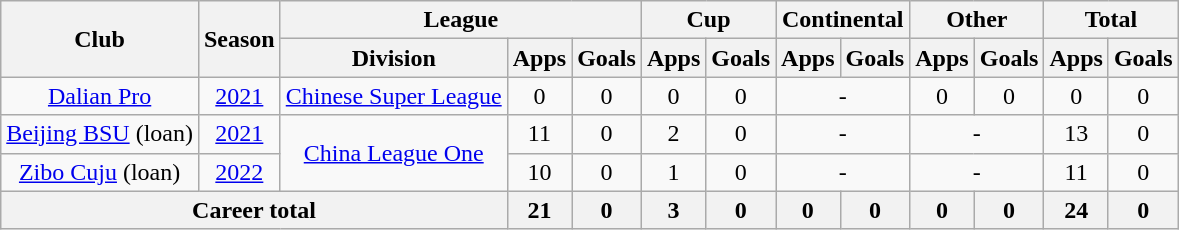<table class="wikitable" style="text-align: center">
<tr>
<th rowspan="2">Club</th>
<th rowspan="2">Season</th>
<th colspan="3">League</th>
<th colspan="2">Cup</th>
<th colspan="2">Continental</th>
<th colspan="2">Other</th>
<th colspan="2">Total</th>
</tr>
<tr>
<th>Division</th>
<th>Apps</th>
<th>Goals</th>
<th>Apps</th>
<th>Goals</th>
<th>Apps</th>
<th>Goals</th>
<th>Apps</th>
<th>Goals</th>
<th>Apps</th>
<th>Goals</th>
</tr>
<tr>
<td><a href='#'>Dalian Pro</a></td>
<td><a href='#'>2021</a></td>
<td><a href='#'>Chinese Super League</a></td>
<td>0</td>
<td>0</td>
<td>0</td>
<td>0</td>
<td colspan="2">-</td>
<td>0</td>
<td>0</td>
<td>0</td>
<td>0</td>
</tr>
<tr>
<td><a href='#'>Beijing BSU</a> (loan)</td>
<td><a href='#'>2021</a></td>
<td rowspan=2><a href='#'>China League One</a></td>
<td>11</td>
<td>0</td>
<td>2</td>
<td>0</td>
<td colspan="2">-</td>
<td colspan="2">-</td>
<td>13</td>
<td>0</td>
</tr>
<tr>
<td><a href='#'>Zibo Cuju</a> (loan)</td>
<td><a href='#'>2022</a></td>
<td>10</td>
<td>0</td>
<td>1</td>
<td>0</td>
<td colspan="2">-</td>
<td colspan="2">-</td>
<td>11</td>
<td>0</td>
</tr>
<tr>
<th colspan=3>Career total</th>
<th>21</th>
<th>0</th>
<th>3</th>
<th>0</th>
<th>0</th>
<th>0</th>
<th>0</th>
<th>0</th>
<th>24</th>
<th>0</th>
</tr>
</table>
